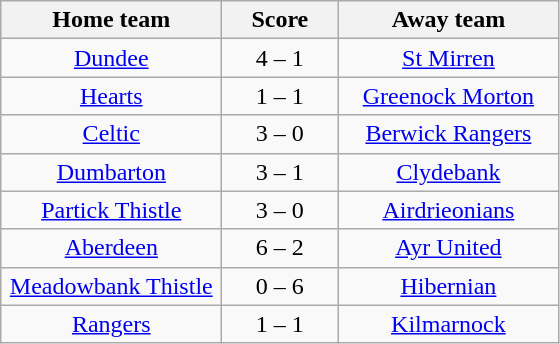<table class="wikitable" style="text-align: center">
<tr>
<th width=140>Home team</th>
<th width=70>Score</th>
<th width=140>Away team</th>
</tr>
<tr>
<td><a href='#'>Dundee</a></td>
<td>4 – 1</td>
<td><a href='#'>St Mirren</a></td>
</tr>
<tr>
<td><a href='#'>Hearts</a></td>
<td>1 – 1</td>
<td><a href='#'>Greenock Morton</a></td>
</tr>
<tr>
<td><a href='#'>Celtic</a></td>
<td>3 – 0</td>
<td><a href='#'>Berwick Rangers</a></td>
</tr>
<tr>
<td><a href='#'>Dumbarton</a></td>
<td>3 – 1</td>
<td><a href='#'>Clydebank</a></td>
</tr>
<tr>
<td><a href='#'>Partick Thistle</a></td>
<td>3 – 0</td>
<td><a href='#'>Airdrieonians</a></td>
</tr>
<tr>
<td><a href='#'>Aberdeen</a></td>
<td>6 – 2</td>
<td><a href='#'>Ayr United</a></td>
</tr>
<tr>
<td><a href='#'>Meadowbank Thistle</a></td>
<td>0 – 6</td>
<td><a href='#'>Hibernian</a></td>
</tr>
<tr>
<td><a href='#'>Rangers</a></td>
<td>1 – 1</td>
<td><a href='#'>Kilmarnock</a></td>
</tr>
</table>
